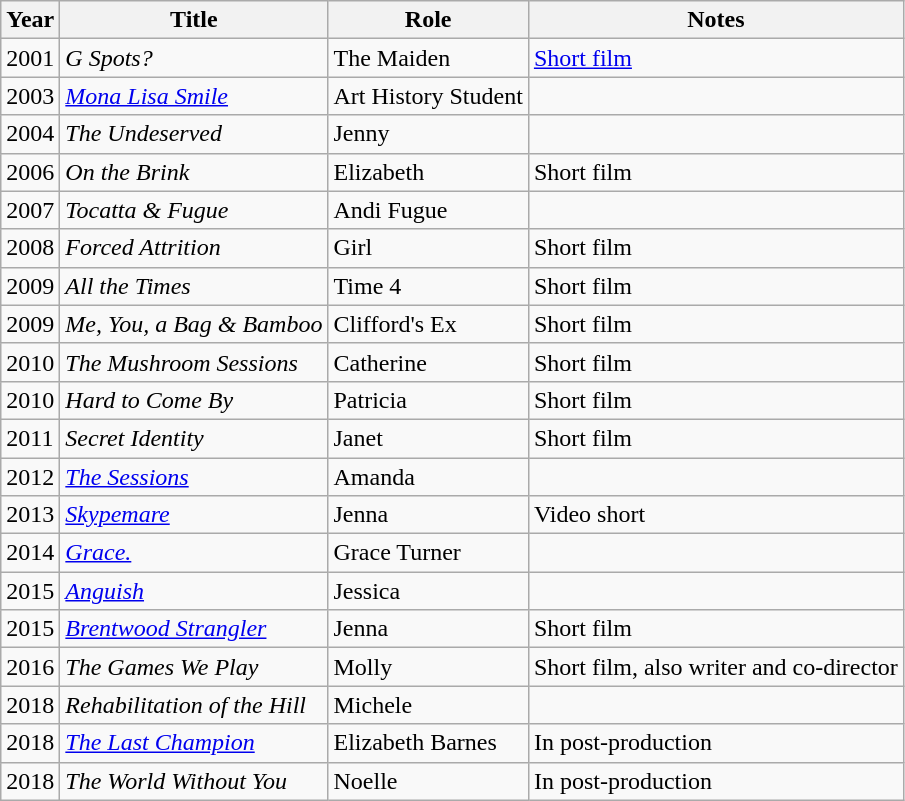<table class="wikitable sortable">
<tr>
<th>Year</th>
<th>Title</th>
<th>Role</th>
<th class="unsortable">Notes</th>
</tr>
<tr>
<td>2001</td>
<td><em>G Spots?</em></td>
<td>The Maiden</td>
<td><a href='#'>Short film</a></td>
</tr>
<tr>
<td>2003</td>
<td><em><a href='#'>Mona Lisa Smile</a></em></td>
<td>Art History Student</td>
<td></td>
</tr>
<tr>
<td>2004</td>
<td><em>The Undeserved</em></td>
<td>Jenny</td>
<td></td>
</tr>
<tr>
<td>2006</td>
<td><em>On the Brink</em></td>
<td>Elizabeth</td>
<td>Short film</td>
</tr>
<tr>
<td>2007</td>
<td><em>Tocatta & Fugue</em></td>
<td>Andi Fugue</td>
<td></td>
</tr>
<tr>
<td>2008</td>
<td><em>Forced Attrition</em></td>
<td>Girl</td>
<td>Short film</td>
</tr>
<tr>
<td>2009</td>
<td><em>All the Times</em></td>
<td>Time 4</td>
<td>Short film</td>
</tr>
<tr>
<td>2009</td>
<td><em>Me, You, a Bag & Bamboo</em></td>
<td>Clifford's Ex</td>
<td>Short film</td>
</tr>
<tr>
<td>2010</td>
<td><em>The Mushroom Sessions</em></td>
<td>Catherine</td>
<td>Short film</td>
</tr>
<tr>
<td>2010</td>
<td><em>Hard to Come By</em></td>
<td>Patricia</td>
<td>Short film</td>
</tr>
<tr>
<td>2011</td>
<td><em>Secret Identity</em></td>
<td>Janet</td>
<td>Short film</td>
</tr>
<tr>
<td>2012</td>
<td><em><a href='#'>The Sessions</a></em></td>
<td>Amanda</td>
<td></td>
</tr>
<tr>
<td>2013</td>
<td><em><a href='#'>Skypemare</a></em></td>
<td>Jenna</td>
<td>Video short</td>
</tr>
<tr>
<td>2014</td>
<td><em><a href='#'>Grace.</a></em></td>
<td>Grace Turner</td>
<td></td>
</tr>
<tr>
<td>2015</td>
<td><em><a href='#'>Anguish</a></em></td>
<td>Jessica</td>
<td></td>
</tr>
<tr>
<td>2015</td>
<td><em><a href='#'>Brentwood Strangler</a></em></td>
<td>Jenna</td>
<td>Short film</td>
</tr>
<tr>
<td>2016</td>
<td><em>The Games We Play</em></td>
<td>Molly</td>
<td>Short film, also writer and co-director</td>
</tr>
<tr>
<td>2018</td>
<td><em>Rehabilitation of the Hill</em></td>
<td>Michele</td>
<td></td>
</tr>
<tr>
<td>2018</td>
<td><em><a href='#'>The Last Champion</a></em></td>
<td>Elizabeth Barnes</td>
<td>In post-production</td>
</tr>
<tr>
<td>2018</td>
<td><em>The World Without You</em></td>
<td>Noelle</td>
<td>In post-production</td>
</tr>
</table>
